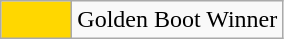<table class="wikitable plainrowheaders">
<tr>
<th scope="row" style="text-align:center; background:#FFD700" width="40"></th>
<td>Golden Boot Winner</td>
</tr>
</table>
